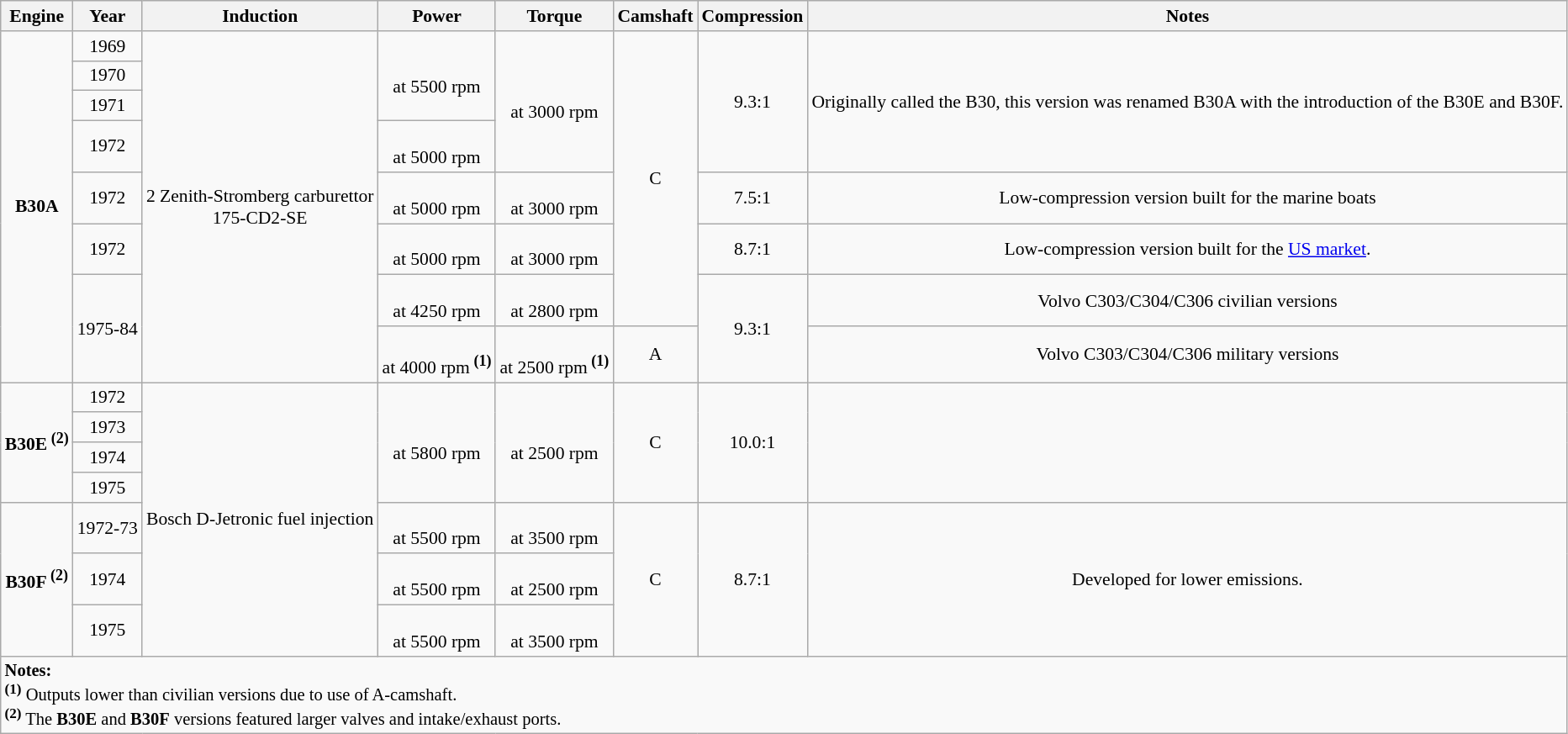<table class="wikitable" style="text-align:center; font-size:90%">
<tr>
<th>Engine</th>
<th>Year</th>
<th>Induction</th>
<th>Power</th>
<th>Torque</th>
<th>Camshaft</th>
<th>Compression</th>
<th>Notes</th>
</tr>
<tr>
<td rowspan="8" "><strong>B30A</strong></td>
<td>1969</td>
<td rowspan="8" ">2 Zenith-Stromberg carburettor<br>175-CD2-SE</td>
<td " rowspan="3"><br>at 5500 rpm</td>
<td " rowspan="4"><br>at 3000 rpm</td>
<td rowspan="7" ">C</td>
<td " rowspan="4">9.3:1</td>
<td " rowspan="4">Originally called the B30, this version was renamed B30A with the introduction of the B30E and B30F.</td>
</tr>
<tr>
<td>1970</td>
</tr>
<tr>
<td>1971</td>
</tr>
<tr>
<td>1972</td>
<td><br>at 5000 rpm</td>
</tr>
<tr>
<td>1972</td>
<td><br>at 5000 rpm</td>
<td><br>at 3000 rpm</td>
<td>7.5:1</td>
<td>Low-compression version built for the marine boats</td>
</tr>
<tr>
<td>1972</td>
<td><br>at 5000 rpm</td>
<td><br>at 3000 rpm</td>
<td>8.7:1</td>
<td>Low-compression version built for the <a href='#'>US market</a>.</td>
</tr>
<tr>
<td " rowspan="2">1975-84</td>
<td><br>at 4250 rpm</td>
<td><br>at 2800 rpm</td>
<td " rowspan="2">9.3:1</td>
<td>Volvo C303/C304/C306 civilian versions</td>
</tr>
<tr>
<td><br>at 4000 rpm<sup> <strong>(1)</strong></sup></td>
<td><br>at 2500 rpm<sup> <strong>(1)</strong></sup></td>
<td>A</td>
<td>Volvo C303/C304/C306 military versions <br></td>
</tr>
<tr>
<td " rowspan="4"><strong>B30E</strong><sup> <strong>(2)</strong></sup></td>
<td>1972</td>
<td " rowspan="7">Bosch D-Jetronic fuel injection</td>
<td " rowspan="4"><br>at 5800 rpm</td>
<td " rowspan="4"><br>at 2500 rpm</td>
<td " rowspan="4">C</td>
<td " rowspan="4">10.0:1</td>
<td " rowspan="4"></td>
</tr>
<tr>
<td>1973</td>
</tr>
<tr>
<td>1974</td>
</tr>
<tr>
<td>1975</td>
</tr>
<tr>
<td " rowspan="3"><strong>B30F</strong><sup> <strong>(2)</strong></sup></td>
<td>1972-73</td>
<td><br>at 5500 rpm</td>
<td><br>at 3500 rpm</td>
<td " rowspan="3">C</td>
<td " rowspan="3">8.7:1</td>
<td " rowspan="3">Developed for lower emissions.</td>
</tr>
<tr>
<td>1974</td>
<td><br>at 5500 rpm</td>
<td><br>at 2500 rpm</td>
</tr>
<tr>
<td>1975</td>
<td><br>at 5500 rpm</td>
<td><br>at 3500 rpm</td>
</tr>
<tr>
<td style="text-align:left; font-size:95%;" colspan="11"><strong>Notes:</strong><br><sup><strong>(1)</strong></sup> Outputs lower than civilian versions due to use of A-camshaft.<br><sup><strong>(2)</strong></sup> The <strong>B30E</strong> and <strong>B30F</strong> versions featured larger valves and intake/exhaust ports.</td>
</tr>
</table>
